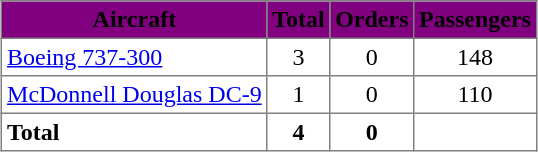<table class="toccolours" border="1" cellpadding="3" style="border-collapse:collapse;margin:1em auto;">
<tr style="background:purple;">
<th><abbr><span>Aircraft</span></abbr></th>
<th><abbr><span>Total</span></abbr></th>
<th><abbr><span>Orders</span></abbr></th>
<th><abbr><span>Passengers</span></abbr></th>
</tr>
<tr>
<td><a href='#'>Boeing 737-300</a></td>
<td style="text-align:center;">3</td>
<td style="text-align:center;">0</td>
<td style="text-align:center;">148</td>
</tr>
<tr>
<td><a href='#'>McDonnell Douglas DC-9</a></td>
<td style="text-align:center;">1</td>
<td style="text-align:center;">0</td>
<td style="text-align:center;">110</td>
</tr>
<tr>
<td><strong>Total</strong></td>
<th>4</th>
<th>0</th>
<th></th>
</tr>
</table>
